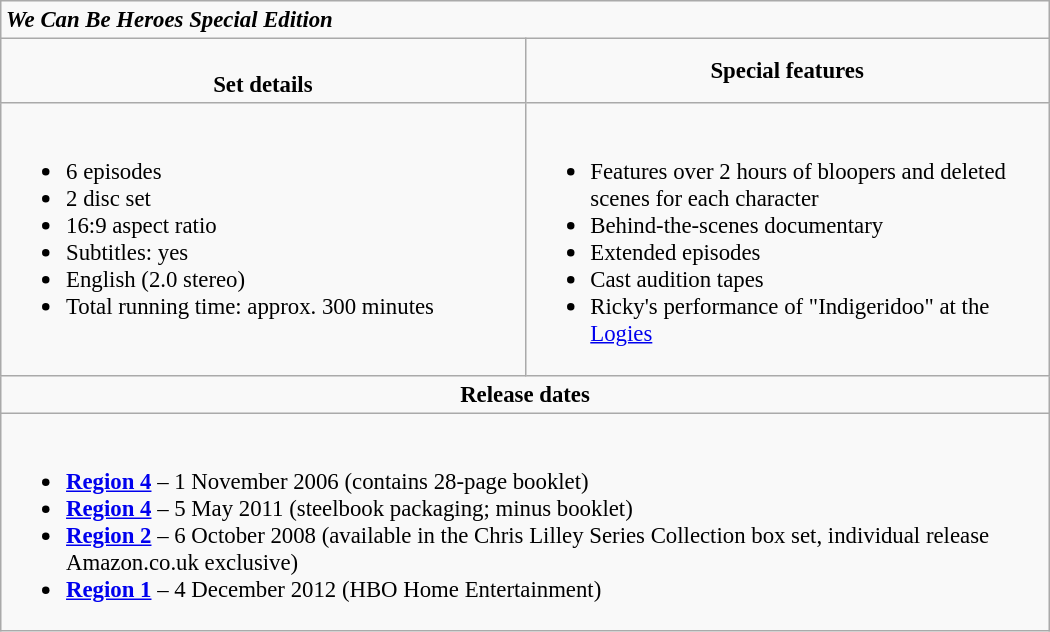<table class="wikitable" style="width:700px; font-size:95%;">
<tr>
<td colspan="2"><strong><em>We Can Be Heroes Special Edition</em></strong></td>
</tr>
<tr>
<td style="width:250px; text-align:center;"><br><strong>Set details</strong></td>
<td style="width:250px; text-align:center;"><strong>Special features</strong></td>
</tr>
<tr valign="top">
<td style="text-align:left; width:250px;"><br><ul><li>6 episodes</li><li>2 disc set</li><li>16:9 aspect ratio</li><li>Subtitles: yes</li><li>English (2.0 stereo)</li><li>Total running time: approx. 300 minutes</li></ul></td>
<td style="text-align:left; width:250px;"><br><ul><li>Features over 2 hours of bloopers and deleted scenes for each character</li><li>Behind-the-scenes documentary</li><li>Extended episodes</li><li>Cast audition tapes</li><li>Ricky's performance of "Indigeridoo" at the <a href='#'>Logies</a></li></ul></td>
</tr>
<tr>
<td colspan="3" style="text-align:center;"><strong>Release dates</strong></td>
</tr>
<tr>
<td colspan="2"><br><ul><li><strong><a href='#'>Region 4</a></strong> – 1 November 2006 (contains 28-page booklet)</li><li><strong><a href='#'>Region 4</a></strong> – 5 May 2011 (steelbook packaging; minus booklet)</li><li><strong><a href='#'>Region 2</a></strong> – 6 October 2008 (available in the Chris Lilley Series Collection box set, individual release Amazon.co.uk exclusive)</li><li><strong><a href='#'>Region 1</a></strong> – 4 December 2012 (HBO Home Entertainment)</li></ul></td>
</tr>
</table>
